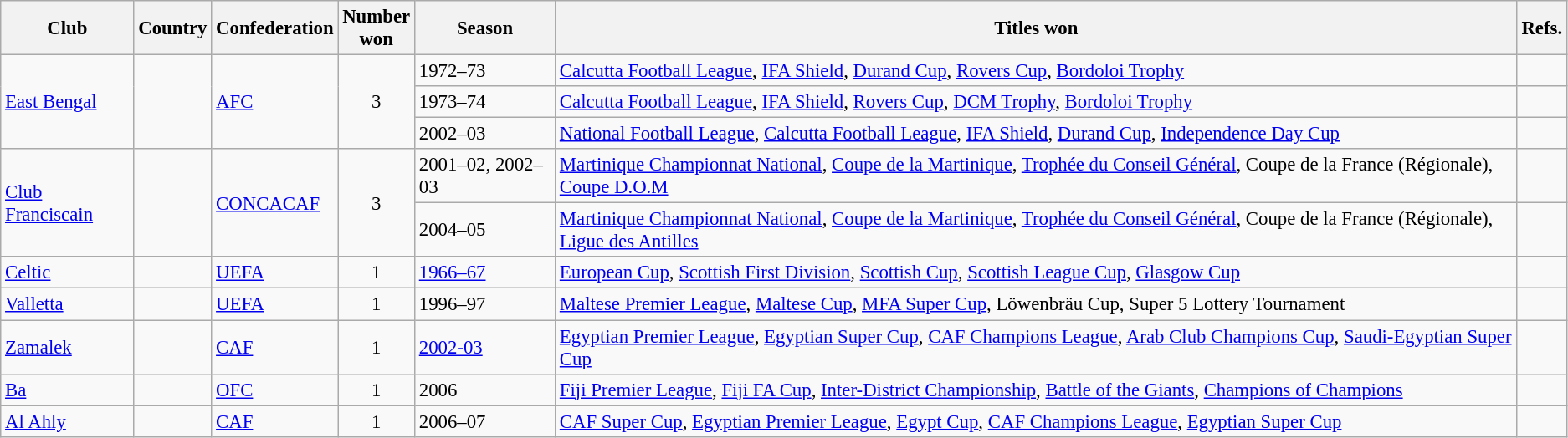<table class="wikitable sortable" style="font-size:95%; text-align:left;">
<tr>
<th>Club</th>
<th>Country</th>
<th>Confederation</th>
<th>Number<br>won</th>
<th>Season</th>
<th>Titles won</th>
<th>Refs.</th>
</tr>
<tr>
<td rowspan="3"><a href='#'>East Bengal</a></td>
<td rowspan="3"></td>
<td rowspan="3"><a href='#'>AFC</a></td>
<td rowspan="3" style="text-align:center">3</td>
<td>1972–73</td>
<td><a href='#'>Calcutta Football League</a>, <a href='#'>IFA Shield</a>, <a href='#'>Durand Cup</a>, <a href='#'>Rovers Cup</a>, <a href='#'>Bordoloi Trophy</a></td>
<td></td>
</tr>
<tr>
<td>1973–74</td>
<td><a href='#'>Calcutta Football League</a>, <a href='#'>IFA Shield</a>, <a href='#'>Rovers Cup</a>, <a href='#'>DCM Trophy</a>, <a href='#'>Bordoloi Trophy</a></td>
<td></td>
</tr>
<tr>
<td>2002–03</td>
<td><a href='#'>National Football League</a>, <a href='#'>Calcutta Football League</a>, <a href='#'>IFA Shield</a>, <a href='#'>Durand Cup</a>, <a href='#'>Independence Day Cup</a></td>
<td></td>
</tr>
<tr>
<td rowspan="2"><a href='#'>Club Franciscain</a></td>
<td rowspan="2"></td>
<td rowspan="2"><a href='#'>CONCACAF</a></td>
<td rowspan="2" style="text-align:center">3</td>
<td>2001–02, 2002–03</td>
<td><a href='#'>Martinique Championnat National</a>, <a href='#'>Coupe de la Martinique</a>, <a href='#'>Trophée du Conseil Général</a>, Coupe de la France (Régionale), <a href='#'>Coupe D.O.M</a></td>
<td></td>
</tr>
<tr>
<td>2004–05</td>
<td><a href='#'>Martinique Championnat National</a>, <a href='#'>Coupe de la Martinique</a>, <a href='#'>Trophée du Conseil Général</a>, Coupe de la France (Régionale), <a href='#'>Ligue des Antilles</a></td>
<td></td>
</tr>
<tr>
<td><a href='#'>Celtic</a></td>
<td></td>
<td><a href='#'>UEFA</a></td>
<td style="text-align:center">1</td>
<td><a href='#'>1966–67</a></td>
<td><a href='#'>European Cup</a>, <a href='#'>Scottish First Division</a>, <a href='#'>Scottish Cup</a>, <a href='#'>Scottish League Cup</a>, <a href='#'>Glasgow Cup</a></td>
<td></td>
</tr>
<tr>
<td><a href='#'>Valletta</a></td>
<td></td>
<td><a href='#'>UEFA</a></td>
<td style="text-align:center">1</td>
<td>1996–97</td>
<td><a href='#'>Maltese Premier League</a>, <a href='#'>Maltese Cup</a>, <a href='#'>MFA Super Cup</a>, Löwenbräu Cup, Super 5 Lottery Tournament</td>
<td></td>
</tr>
<tr>
<td><a href='#'>Zamalek</a></td>
<td></td>
<td><a href='#'>CAF</a></td>
<td style="text-align:center">1</td>
<td><a href='#'>2002-03</a></td>
<td><a href='#'>Egyptian Premier League</a>, <a href='#'>Egyptian Super Cup</a>, <a href='#'>CAF Champions League</a>, <a href='#'>Arab Club Champions Cup</a>, <a href='#'>Saudi-Egyptian Super Cup</a></td>
<td></td>
</tr>
<tr>
<td><a href='#'>Ba</a></td>
<td></td>
<td><a href='#'>OFC</a></td>
<td style="text-align:center">1</td>
<td>2006</td>
<td><a href='#'>Fiji Premier League</a>, <a href='#'>Fiji FA Cup</a>, <a href='#'>Inter-District Championship</a>, <a href='#'>Battle of the Giants</a>, <a href='#'>Champions of Champions</a></td>
<td></td>
</tr>
<tr>
<td><a href='#'>Al Ahly</a></td>
<td></td>
<td><a href='#'>CAF</a></td>
<td style="text-align:center">1</td>
<td>2006–07</td>
<td><a href='#'>CAF Super Cup</a>, <a href='#'>Egyptian Premier League</a>, <a href='#'>Egypt Cup</a>, <a href='#'>CAF Champions League</a>, <a href='#'>Egyptian Super Cup</a></td>
<td></td>
</tr>
</table>
